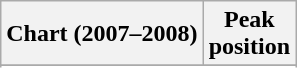<table class="wikitable sortable plainrowheaders" style="text-align:center;">
<tr>
<th scope=col>Chart (2007–2008)</th>
<th scope=col>Peak<br>position</th>
</tr>
<tr>
</tr>
<tr>
</tr>
<tr>
</tr>
<tr>
</tr>
<tr>
</tr>
<tr>
</tr>
</table>
